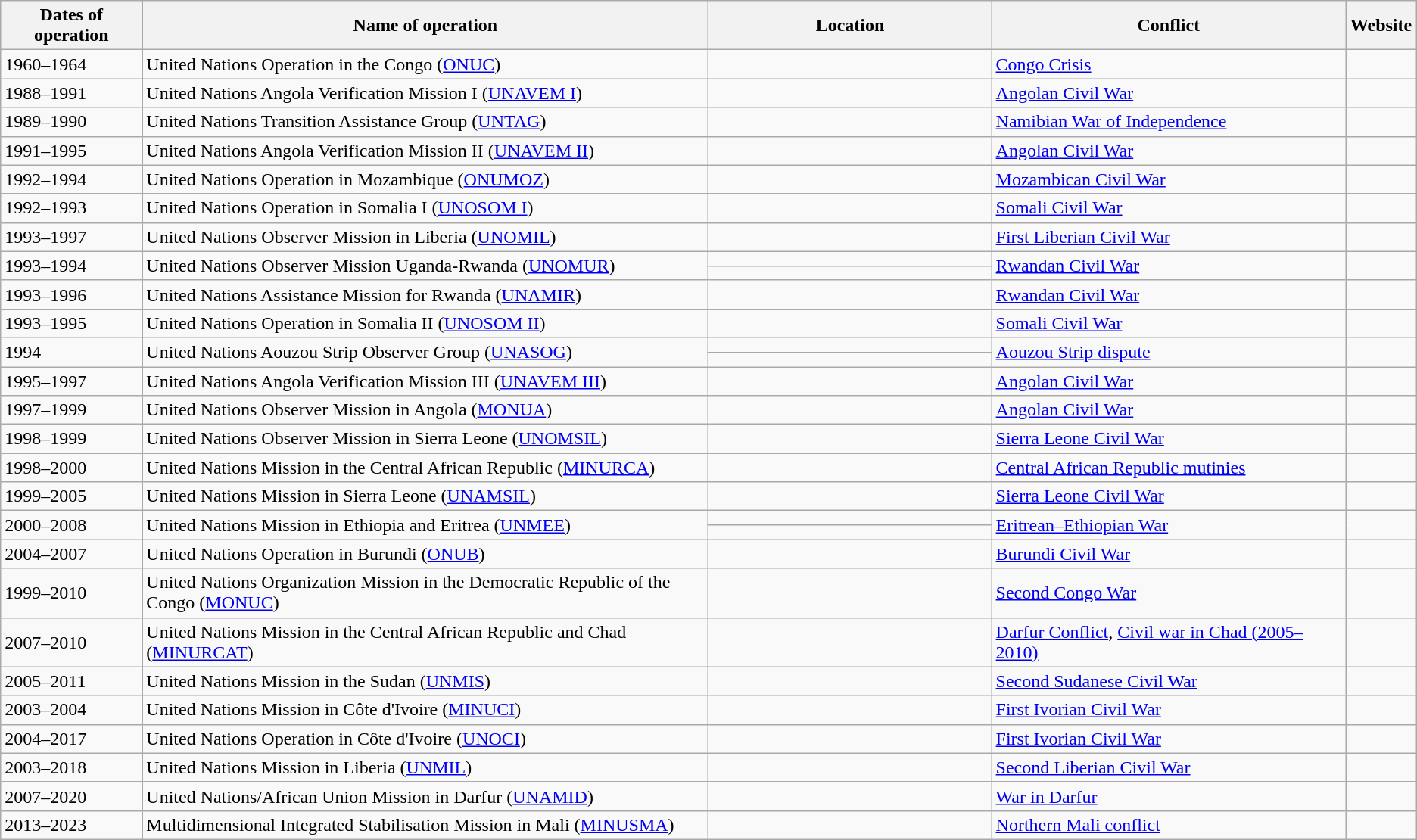<table class="wikitable">
<tr>
<th width="10%">Dates of operation</th>
<th width="40%">Name of operation</th>
<th width="20%">Location</th>
<th width="25%">Conflict</th>
<th width="5%">Website</th>
</tr>
<tr>
<td>1960–1964</td>
<td>United Nations Operation in the Congo (<a href='#'>ONUC</a>)</td>
<td width="4%"></td>
<td><a href='#'>Congo Crisis</a></td>
<td></td>
</tr>
<tr>
<td>1988–1991</td>
<td>United Nations Angola Verification Mission I (<a href='#'>UNAVEM I</a>)</td>
<td></td>
<td><a href='#'>Angolan Civil War</a></td>
<td></td>
</tr>
<tr>
<td>1989–1990</td>
<td>United Nations Transition Assistance Group (<a href='#'>UNTAG</a>)</td>
<td></td>
<td><a href='#'>Namibian War of Independence</a></td>
<td></td>
</tr>
<tr>
<td>1991–1995</td>
<td>United Nations Angola Verification Mission II (<a href='#'>UNAVEM II</a>)</td>
<td></td>
<td><a href='#'>Angolan Civil War</a></td>
<td></td>
</tr>
<tr>
<td>1992–1994</td>
<td>United Nations Operation in Mozambique (<a href='#'>ONUMOZ</a>)</td>
<td></td>
<td><a href='#'>Mozambican Civil War</a></td>
<td></td>
</tr>
<tr>
<td>1992–1993</td>
<td>United Nations Operation in Somalia I (<a href='#'>UNOSOM I</a>)</td>
<td></td>
<td><a href='#'>Somali Civil War</a></td>
<td></td>
</tr>
<tr>
<td>1993–1997</td>
<td>United Nations Observer Mission in Liberia (<a href='#'>UNOMIL</a>)</td>
<td></td>
<td><a href='#'>First Liberian Civil War</a></td>
<td></td>
</tr>
<tr>
<td rowspan=2>1993–1994</td>
<td rowspan=2>United Nations Observer Mission Uganda-Rwanda (<a href='#'>UNOMUR</a>)</td>
<td></td>
<td rowspan=2><a href='#'>Rwandan Civil War</a></td>
<td rowspan=2></td>
</tr>
<tr>
<td></td>
</tr>
<tr>
<td>1993–1996</td>
<td>United Nations Assistance Mission for Rwanda (<a href='#'>UNAMIR</a>)</td>
<td></td>
<td><a href='#'>Rwandan Civil War</a></td>
<td></td>
</tr>
<tr>
<td>1993–1995</td>
<td>United Nations Operation in Somalia II (<a href='#'>UNOSOM II</a>)</td>
<td></td>
<td><a href='#'>Somali Civil War</a></td>
<td></td>
</tr>
<tr>
<td rowspan=2>1994</td>
<td rowspan=2>United Nations Aouzou Strip Observer Group (<a href='#'>UNASOG</a>)</td>
<td></td>
<td rowspan=2><a href='#'>Aouzou Strip dispute</a></td>
<td rowspan=2></td>
</tr>
<tr>
<td></td>
</tr>
<tr>
<td>1995–1997</td>
<td>United Nations Angola Verification Mission III (<a href='#'>UNAVEM III</a>)</td>
<td></td>
<td><a href='#'>Angolan Civil War</a></td>
<td></td>
</tr>
<tr>
<td>1997–1999</td>
<td>United Nations Observer Mission in Angola (<a href='#'>MONUA</a>)</td>
<td></td>
<td><a href='#'>Angolan Civil War</a></td>
<td></td>
</tr>
<tr>
<td>1998–1999</td>
<td>United Nations Observer Mission in Sierra Leone (<a href='#'>UNOMSIL</a>)</td>
<td></td>
<td><a href='#'>Sierra Leone Civil War</a></td>
<td></td>
</tr>
<tr>
<td>1998–2000</td>
<td>United Nations Mission in the Central African Republic (<a href='#'>MINURCA</a>)</td>
<td></td>
<td><a href='#'>Central African Republic mutinies</a></td>
<td></td>
</tr>
<tr>
<td>1999–2005</td>
<td>United Nations Mission in Sierra Leone (<a href='#'>UNAMSIL</a>)</td>
<td></td>
<td><a href='#'>Sierra Leone Civil War</a></td>
<td></td>
</tr>
<tr>
<td rowspan=2>2000–2008</td>
<td rowspan=2>United Nations Mission in Ethiopia and Eritrea (<a href='#'>UNMEE</a>)</td>
<td></td>
<td rowspan=2><a href='#'>Eritrean–Ethiopian War</a></td>
<td rowspan=2></td>
</tr>
<tr>
<td></td>
</tr>
<tr>
<td>2004–2007</td>
<td>United Nations Operation in Burundi (<a href='#'>ONUB</a>)</td>
<td></td>
<td><a href='#'>Burundi Civil War</a></td>
<td></td>
</tr>
<tr>
<td>1999–2010</td>
<td>United Nations Organization Mission in the Democratic Republic of the Congo (<a href='#'>MONUC</a>)</td>
<td></td>
<td><a href='#'>Second Congo War</a></td>
<td></td>
</tr>
<tr>
<td>2007–2010</td>
<td>United Nations Mission in the Central African Republic and Chad (<a href='#'>MINURCAT</a>)</td>
<td><br></td>
<td><a href='#'>Darfur Conflict</a>, <a href='#'>Civil war in Chad (2005–2010)</a></td>
<td></td>
</tr>
<tr>
<td>2005–2011</td>
<td>United Nations Mission in the Sudan (<a href='#'>UNMIS</a>)</td>
<td></td>
<td><a href='#'>Second Sudanese Civil War</a></td>
<td></td>
</tr>
<tr>
<td>2003–2004</td>
<td>United Nations Mission in Côte d'Ivoire (<a href='#'>MINUCI</a>)</td>
<td></td>
<td><a href='#'>First Ivorian Civil War</a></td>
<td></td>
</tr>
<tr>
<td>2004–2017</td>
<td>United Nations Operation in Côte d'Ivoire (<a href='#'>UNOCI</a>)</td>
<td></td>
<td><a href='#'>First Ivorian Civil War</a></td>
<td></td>
</tr>
<tr>
<td>2003–2018</td>
<td>United Nations Mission in Liberia (<a href='#'>UNMIL</a>)</td>
<td></td>
<td><a href='#'>Second Liberian Civil War</a></td>
<td></td>
</tr>
<tr>
<td>2007–2020</td>
<td>United Nations/African Union Mission in Darfur (<a href='#'>UNAMID</a>)</td>
<td></td>
<td><a href='#'>War in Darfur</a></td>
<td></td>
</tr>
<tr>
<td>2013–2023</td>
<td>Multidimensional Integrated Stabilisation Mission in Mali (<a href='#'>MINUSMA</a>)</td>
<td></td>
<td><a href='#'>Northern Mali conflict</a></td>
<td></td>
</tr>
</table>
